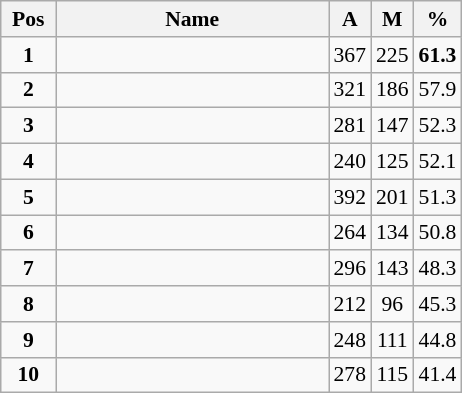<table class="wikitable" style="text-align:center; font-size:90%;">
<tr>
<th width=30px>Pos</th>
<th width=175px>Name</th>
<th width=20px>A</th>
<th width=20px>M</th>
<th width=25px>%</th>
</tr>
<tr>
<td><strong>1</strong></td>
<td align=left><strong></strong></td>
<td>367</td>
<td>225</td>
<td><strong>61.3</strong></td>
</tr>
<tr>
<td><strong>2</strong></td>
<td align=left></td>
<td>321</td>
<td>186</td>
<td>57.9</td>
</tr>
<tr>
<td><strong>3</strong></td>
<td align=left></td>
<td>281</td>
<td>147</td>
<td>52.3</td>
</tr>
<tr>
<td><strong>4</strong></td>
<td align=left></td>
<td>240</td>
<td>125</td>
<td>52.1</td>
</tr>
<tr>
<td><strong>5</strong></td>
<td align=left></td>
<td>392</td>
<td>201</td>
<td align=center>51.3</td>
</tr>
<tr>
<td><strong>6</strong></td>
<td align=left></td>
<td>264</td>
<td>134</td>
<td>50.8</td>
</tr>
<tr>
<td><strong>7</strong></td>
<td align=left></td>
<td>296</td>
<td>143</td>
<td>48.3</td>
</tr>
<tr>
<td><strong>8</strong></td>
<td align=left></td>
<td>212</td>
<td>96</td>
<td>45.3</td>
</tr>
<tr>
<td><strong>9</strong></td>
<td align=left></td>
<td>248</td>
<td>111</td>
<td>44.8</td>
</tr>
<tr>
<td><strong>10</strong></td>
<td align=left></td>
<td>278</td>
<td>115</td>
<td>41.4</td>
</tr>
</table>
